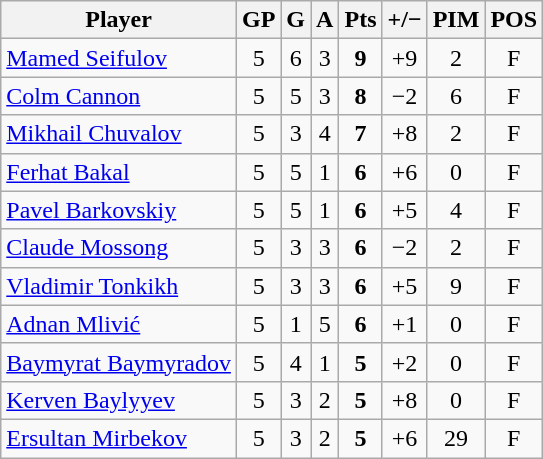<table class="wikitable sortable" style="text-align:center;">
<tr>
<th>Player</th>
<th>GP</th>
<th>G</th>
<th>A</th>
<th>Pts</th>
<th>+/−</th>
<th>PIM</th>
<th>POS</th>
</tr>
<tr>
<td style="text-align:left;"> <a href='#'>Mamed Seifulov</a></td>
<td>5</td>
<td>6</td>
<td>3</td>
<td><strong>9</strong></td>
<td>+9</td>
<td>2</td>
<td>F</td>
</tr>
<tr>
<td style="text-align:left;"> <a href='#'>Colm Cannon</a></td>
<td>5</td>
<td>5</td>
<td>3</td>
<td><strong>8</strong></td>
<td>−2</td>
<td>6</td>
<td>F</td>
</tr>
<tr>
<td style="text-align:left;"> <a href='#'>Mikhail Chuvalov</a></td>
<td>5</td>
<td>3</td>
<td>4</td>
<td><strong>7</strong></td>
<td>+8</td>
<td>2</td>
<td>F</td>
</tr>
<tr>
<td style="text-align:left;"> <a href='#'>Ferhat Bakal</a></td>
<td>5</td>
<td>5</td>
<td>1</td>
<td><strong>6</strong></td>
<td>+6</td>
<td>0</td>
<td>F</td>
</tr>
<tr>
<td style="text-align:left;"> <a href='#'>Pavel Barkovskiy</a></td>
<td>5</td>
<td>5</td>
<td>1</td>
<td><strong>6</strong></td>
<td>+5</td>
<td>4</td>
<td>F</td>
</tr>
<tr>
<td style="text-align:left;"> <a href='#'>Claude Mossong</a></td>
<td>5</td>
<td>3</td>
<td>3</td>
<td><strong>6</strong></td>
<td>−2</td>
<td>2</td>
<td>F</td>
</tr>
<tr>
<td style="text-align:left;"> <a href='#'>Vladimir Tonkikh</a></td>
<td>5</td>
<td>3</td>
<td>3</td>
<td><strong>6</strong></td>
<td>+5</td>
<td>9</td>
<td>F</td>
</tr>
<tr>
<td style="text-align:left;"> <a href='#'>Adnan Mlivić</a></td>
<td>5</td>
<td>1</td>
<td>5</td>
<td><strong>6</strong></td>
<td>+1</td>
<td>0</td>
<td>F</td>
</tr>
<tr>
<td style="text-align:left;"> <a href='#'>Baymyrat Baymyradov</a></td>
<td>5</td>
<td>4</td>
<td>1</td>
<td><strong>5</strong></td>
<td>+2</td>
<td>0</td>
<td>F</td>
</tr>
<tr>
<td style="text-align:left;"> <a href='#'>Kerven Baylyyev</a></td>
<td>5</td>
<td>3</td>
<td>2</td>
<td><strong>5</strong></td>
<td>+8</td>
<td>0</td>
<td>F</td>
</tr>
<tr>
<td style="text-align:left;"> <a href='#'>Ersultan Mirbekov</a></td>
<td>5</td>
<td>3</td>
<td>2</td>
<td><strong>5</strong></td>
<td>+6</td>
<td>29</td>
<td>F</td>
</tr>
</table>
